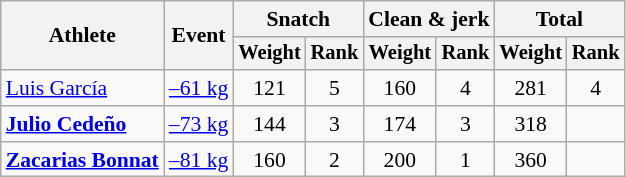<table class=wikitable style=font-size:90%;text-align:center>
<tr>
<th rowspan=2>Athlete</th>
<th rowspan=2>Event</th>
<th colspan=2>Snatch</th>
<th colspan=2>Clean & jerk</th>
<th colspan=2>Total</th>
</tr>
<tr style=font-size:95%>
<th>Weight</th>
<th>Rank</th>
<th>Weight</th>
<th>Rank</th>
<th>Weight</th>
<th>Rank</th>
</tr>
<tr align=center>
<td align=left><a href='#'>Luis García</a></td>
<td align=left><a href='#'>–61 kg</a></td>
<td>121</td>
<td>5</td>
<td>160</td>
<td>4</td>
<td>281</td>
<td>4</td>
</tr>
<tr align=center>
<td align=left><strong><a href='#'>Julio Cedeño</a></strong></td>
<td align=left><a href='#'>–73 kg</a></td>
<td>144</td>
<td>3</td>
<td>174</td>
<td>3</td>
<td>318</td>
<td></td>
</tr>
<tr align=center>
<td align=left><strong><a href='#'>Zacarias Bonnat</a></strong></td>
<td align=left><a href='#'>–81 kg</a></td>
<td>160</td>
<td>2</td>
<td>200</td>
<td>1</td>
<td>360</td>
<td></td>
</tr>
</table>
